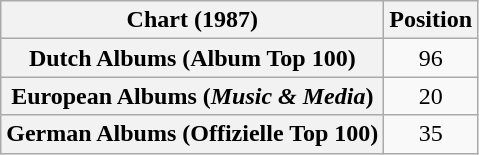<table class="wikitable sortable plainrowheaders" style="text-align:center">
<tr>
<th scope="col">Chart (1987)</th>
<th scope="col">Position</th>
</tr>
<tr>
<th scope="row">Dutch Albums (Album Top 100)</th>
<td>96</td>
</tr>
<tr>
<th scope="row">European Albums (<em>Music & Media</em>)</th>
<td>20</td>
</tr>
<tr>
<th scope="row">German Albums (Offizielle Top 100)</th>
<td>35</td>
</tr>
</table>
